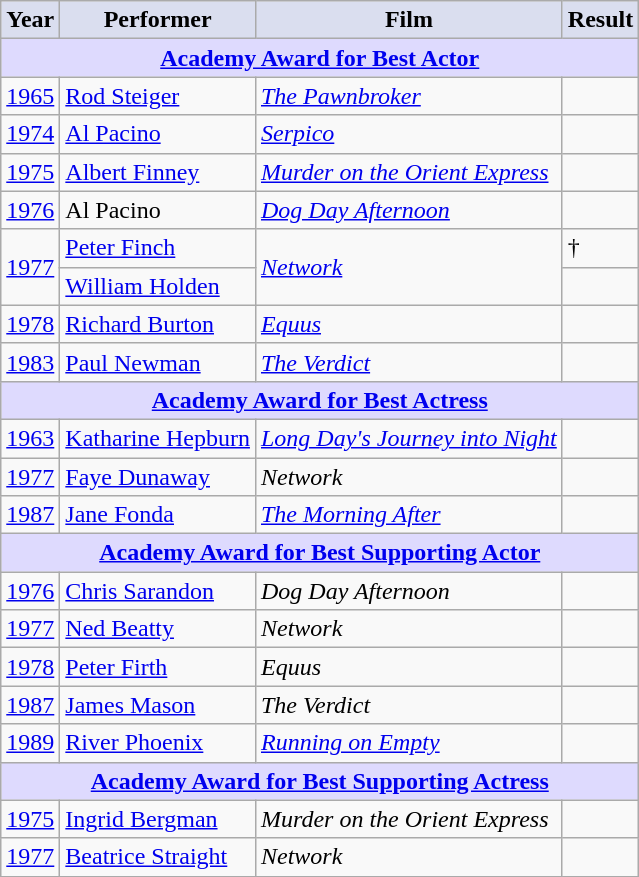<table class="wikitable">
<tr>
<th style="background-color:#dadeef">Year</th>
<th style="background-color:#dadeef">Performer</th>
<th style="background-color:#dadeef">Film</th>
<th style="background-color:#dadeef">Result</th>
</tr>
<tr>
<td colspan="4" style="background-color:#DEDAFE; text-align:center;"><strong><a href='#'>Academy Award for Best Actor</a></strong></td>
</tr>
<tr>
<td><a href='#'>1965</a></td>
<td><a href='#'>Rod Steiger</a></td>
<td><a href='#'><em>The Pawnbroker</em></a></td>
<td></td>
</tr>
<tr>
<td><a href='#'>1974</a></td>
<td><a href='#'>Al Pacino</a></td>
<td><em><a href='#'>Serpico</a></em></td>
<td></td>
</tr>
<tr>
<td><a href='#'>1975</a></td>
<td><a href='#'>Albert Finney</a></td>
<td><a href='#'><em>Murder on the Orient Express</em></a></td>
<td></td>
</tr>
<tr>
<td><a href='#'>1976</a></td>
<td>Al Pacino</td>
<td><em><a href='#'>Dog Day Afternoon</a></em></td>
<td></td>
</tr>
<tr>
<td rowspan="2"><a href='#'>1977</a></td>
<td><a href='#'>Peter Finch</a></td>
<td rowspan="2"><a href='#'><em>Network</em></a></td>
<td>†</td>
</tr>
<tr>
<td><a href='#'>William Holden</a></td>
<td></td>
</tr>
<tr>
<td><a href='#'>1978</a></td>
<td><a href='#'>Richard Burton</a></td>
<td><a href='#'><em>Equus</em></a></td>
<td></td>
</tr>
<tr>
<td><a href='#'>1983</a></td>
<td><a href='#'>Paul Newman</a></td>
<td><em><a href='#'>The Verdict</a></em></td>
<td></td>
</tr>
<tr>
<td colspan="4" style="background-color:#DEDAFE; text-align:center;"><strong><a href='#'>Academy Award for Best Actress</a></strong></td>
</tr>
<tr>
<td><a href='#'>1963</a></td>
<td><a href='#'>Katharine Hepburn</a></td>
<td><a href='#'><em>Long Day's Journey into Night</em></a></td>
<td></td>
</tr>
<tr>
<td><a href='#'>1977</a></td>
<td><a href='#'>Faye Dunaway</a></td>
<td><em>Network</em></td>
<td></td>
</tr>
<tr>
<td><a href='#'>1987</a></td>
<td><a href='#'>Jane Fonda</a></td>
<td><a href='#'><em>The Morning After</em></a></td>
<td></td>
</tr>
<tr>
<td colspan="4" style="background-color:#DEDAFE; text-align:center;"><strong><a href='#'>Academy Award for Best Supporting Actor</a></strong></td>
</tr>
<tr>
<td><a href='#'>1976</a></td>
<td><a href='#'>Chris Sarandon</a></td>
<td><em>Dog Day Afternoon</em></td>
<td></td>
</tr>
<tr>
<td><a href='#'>1977</a></td>
<td><a href='#'>Ned Beatty</a></td>
<td><em>Network</em></td>
<td></td>
</tr>
<tr>
<td><a href='#'>1978</a></td>
<td><a href='#'>Peter Firth</a></td>
<td><em>Equus</em></td>
<td></td>
</tr>
<tr>
<td><a href='#'>1987</a></td>
<td><a href='#'>James Mason</a></td>
<td><em>The Verdict</em></td>
<td></td>
</tr>
<tr>
<td><a href='#'>1989</a></td>
<td><a href='#'>River Phoenix</a></td>
<td><a href='#'><em>Running on Empty</em></a></td>
<td></td>
</tr>
<tr>
<td colspan="4" style="background-color:#DEDAFE; text-align:center;"><strong><a href='#'>Academy Award for Best Supporting Actress</a></strong></td>
</tr>
<tr>
<td><a href='#'>1975</a></td>
<td><a href='#'>Ingrid Bergman</a></td>
<td><em>Murder on the Orient Express</em></td>
<td></td>
</tr>
<tr>
<td><a href='#'>1977</a></td>
<td><a href='#'>Beatrice Straight</a></td>
<td><em>Network</em></td>
<td></td>
</tr>
<tr>
</tr>
</table>
